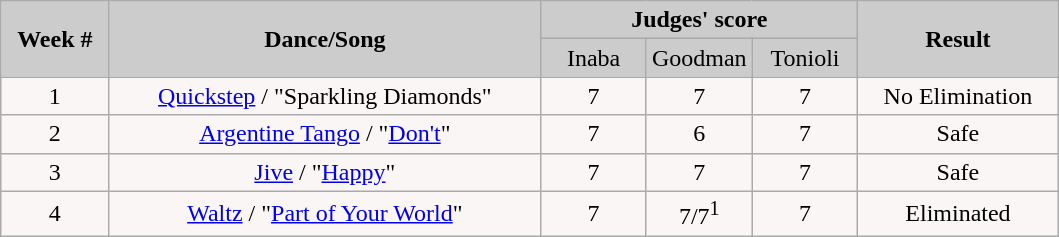<table class="wikitable" style="float:left;">
<tr style="text-align:Center; background:#ccc;">
<td rowspan="2"><strong>Week #</strong></td>
<td rowspan="2"><strong>Dance/Song</strong></td>
<td colspan="3"><strong>Judges' score</strong></td>
<td rowspan="2"><strong>Result</strong></td>
</tr>
<tr style="text-align:center; background:#ccc;">
<td style="width:10%; ">Inaba</td>
<td style="width:10%; ">Goodman</td>
<td style="width:10%; ">Tonioli</td>
</tr>
<tr>
<td style="text-align:center; background:#faf6f6;">1</td>
<td style="text-align:center; background:#faf6f6;"><a href='#'>Quickstep</a> / "Sparkling Diamonds"</td>
<td style="text-align:center; background:#faf6f6;">7</td>
<td style="text-align:center; background:#faf6f6;">7</td>
<td style="text-align:center; background:#faf6f6;">7</td>
<td style="text-align:center; background:#faf6f6;">No Elimination</td>
</tr>
<tr>
<td style="text-align:center; background:#faf6f6;">2</td>
<td style="text-align:center; background:#faf6f6;"><a href='#'>Argentine Tango</a> / "<a href='#'>Don't</a>"</td>
<td style="text-align:center; background:#faf6f6;">7</td>
<td style="text-align:center; background:#faf6f6;">6</td>
<td style="text-align:center; background:#faf6f6;">7</td>
<td style="text-align:center; background:#faf6f6;">Safe</td>
</tr>
<tr>
<td style="text-align:center; background:#faf6f6;">3</td>
<td style="text-align:center; background:#faf6f6;"><a href='#'>Jive</a> / "<a href='#'>Happy</a>"</td>
<td style="text-align:center; background:#faf6f6;">7</td>
<td style="text-align:center; background:#faf6f6;">7</td>
<td style="text-align:center; background:#faf6f6;">7</td>
<td style="text-align:center; background:#faf6f6;">Safe</td>
</tr>
<tr>
<td style="text-align:center; background:#faf6f6;">4</td>
<td style="text-align:center; background:#faf6f6;"><a href='#'>Waltz</a> / "<a href='#'>Part of Your World</a>"</td>
<td style="text-align:center; background:#faf6f6;">7</td>
<td style="text-align:center; background:#faf6f6;">7/7<sup>1</sup></td>
<td style="text-align:center; background:#faf6f6;">7</td>
<td style="text-align:center; background:#faf6f6;">Eliminated</td>
</tr>
</table>
